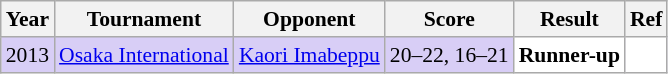<table class="sortable wikitable" style="font-size: 90%">
<tr>
<th>Year</th>
<th>Tournament</th>
<th>Opponent</th>
<th>Score</th>
<th>Result</th>
<th>Ref</th>
</tr>
<tr style="background:#D8CEF6">
<td align="center">2013</td>
<td align="left"><a href='#'>Osaka International</a></td>
<td align="left"> <a href='#'>Kaori Imabeppu</a></td>
<td align="left">20–22, 16–21</td>
<td style="text-align:left; background:white"> <strong>Runner-up</strong></td>
<td style="text-align:center; background:white"></td>
</tr>
</table>
